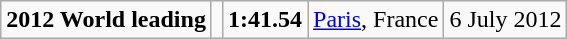<table class="wikitable">
<tr>
<td><strong>2012 World leading</strong></td>
<td></td>
<td><strong>1:41.54</strong></td>
<td><a href='#'>Paris</a>, France</td>
<td>6 July 2012</td>
</tr>
</table>
